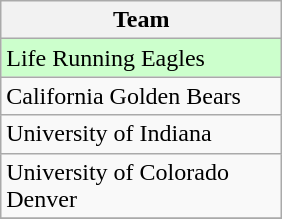<table class="wikitable" style="text-align: center;">
<tr>
<th width="180">Team</th>
</tr>
<tr bgcolor=#ccffcc>
<td align="left">Life Running Eagles</td>
</tr>
<tr bgcolor=>
<td align="left">California Golden Bears</td>
</tr>
<tr>
<td align="left">University of Indiana</td>
</tr>
<tr>
<td align="left">University of Colorado Denver</td>
</tr>
<tr>
</tr>
</table>
